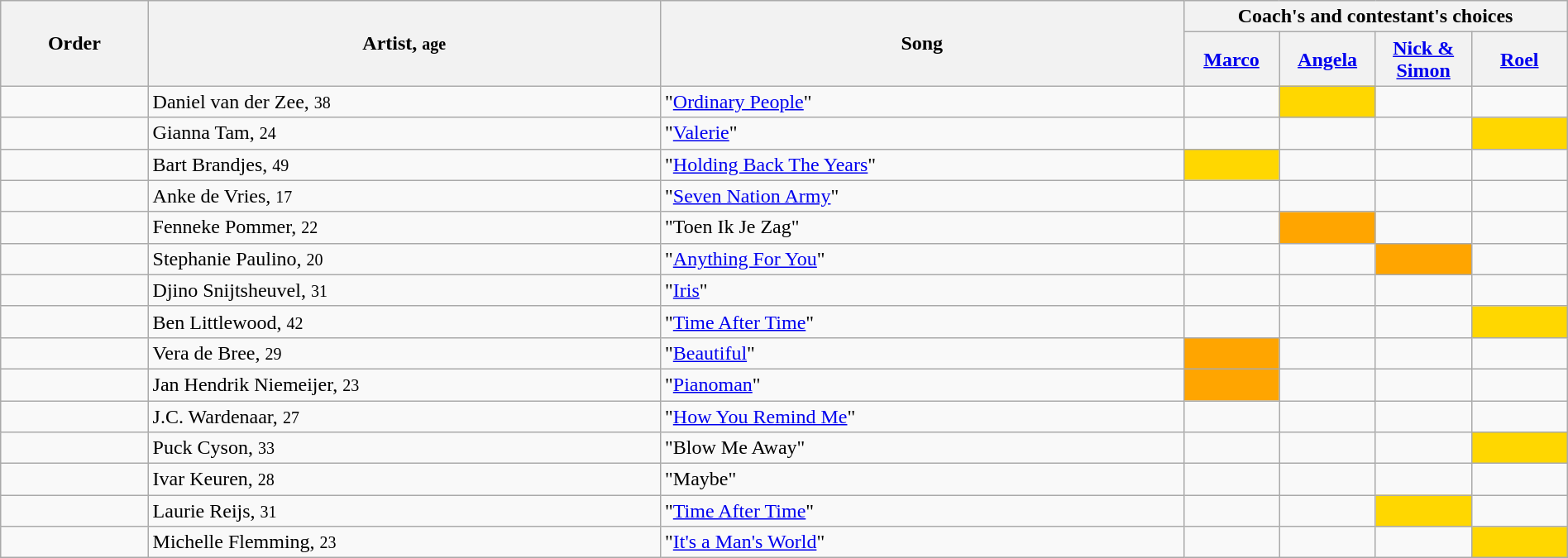<table class="wikitable" style="width:100%;">
<tr>
<th rowspan="2">Order</th>
<th rowspan="2">Artist, <small>age</small></th>
<th rowspan="2">Song</th>
<th colspan="4">Coach's and contestant's choices</th>
</tr>
<tr>
<th width="70"><a href='#'>Marco</a></th>
<th width="70"><a href='#'>Angela</a></th>
<th width="70"><a href='#'>Nick & Simon</a></th>
<th width="70"><a href='#'>Roel</a></th>
</tr>
<tr>
<td></td>
<td>Daniel van der Zee, <small>38</small></td>
<td>"<a href='#'>Ordinary People</a>"</td>
<td style="text-align:center;"><strong></strong></td>
<td style="background:gold;text-align:center;"><strong></strong></td>
<td style="text-align:center;"><strong></strong></td>
<td></td>
</tr>
<tr>
<td></td>
<td>Gianna Tam, <small>24</small></td>
<td>"<a href='#'>Valerie</a>"</td>
<td></td>
<td style="text-align:center;"><strong></strong></td>
<td style="text-align:center;"><strong></strong></td>
<td style="background:gold;text-align:center;"><strong></strong></td>
</tr>
<tr>
<td></td>
<td>Bart Brandjes, <small>49</small></td>
<td>"<a href='#'>Holding Back The Years</a>"</td>
<td style="background:gold;text-align:center;"><strong></strong></td>
<td></td>
<td style="text-align:center;"><strong></strong></td>
<td style="text-align:center;"><strong></strong></td>
</tr>
<tr>
<td></td>
<td>Anke de Vries, <small>17</small></td>
<td>"<a href='#'>Seven Nation Army</a>"</td>
<td></td>
<td></td>
<td></td>
<td></td>
</tr>
<tr>
<td></td>
<td>Fenneke Pommer, <small>22</small></td>
<td>"Toen Ik Je Zag"</td>
<td></td>
<td style="background:orange;text-align:center;"><strong></strong></td>
<td></td>
<td></td>
</tr>
<tr>
<td></td>
<td>Stephanie Paulino, <small>20</small></td>
<td>"<a href='#'>Anything For You</a>"</td>
<td></td>
<td></td>
<td style="background:orange;text-align:center;"><strong></strong></td>
<td></td>
</tr>
<tr>
<td></td>
<td>Djino Snijtsheuvel, <small>31</small></td>
<td>"<a href='#'>Iris</a>"</td>
<td></td>
<td></td>
<td></td>
<td></td>
</tr>
<tr>
<td></td>
<td>Ben Littlewood, <small>42</small></td>
<td>"<a href='#'>Time After Time</a>"</td>
<td style="text-align:center;"><strong></strong></td>
<td style="text-align:center;"><strong></strong></td>
<td style="text-align:center;"><strong></strong></td>
<td style="background:gold;text-align:center;"><strong></strong></td>
</tr>
<tr>
<td></td>
<td>Vera de Bree, <small>29</small></td>
<td>"<a href='#'>Beautiful</a>"</td>
<td style="background:orange;text-align:center;"><strong></strong></td>
<td></td>
<td></td>
<td></td>
</tr>
<tr>
<td></td>
<td>Jan Hendrik Niemeijer, <small>23</small></td>
<td>"<a href='#'>Pianoman</a>"</td>
<td style="background:orange;text-align:center;"><strong></strong></td>
<td></td>
<td></td>
<td></td>
</tr>
<tr>
<td></td>
<td>J.C. Wardenaar, <small>27</small></td>
<td>"<a href='#'>How You Remind Me</a>"</td>
<td></td>
<td></td>
<td></td>
<td></td>
</tr>
<tr>
<td></td>
<td>Puck Cyson, <small>33</small></td>
<td>"Blow Me Away"</td>
<td style="text-align:center;"><strong></strong></td>
<td></td>
<td></td>
<td style="background:gold;text-align:center;"><strong></strong></td>
</tr>
<tr>
<td></td>
<td>Ivar Keuren, <small>28</small></td>
<td>"Maybe"</td>
<td></td>
<td></td>
<td></td>
<td></td>
</tr>
<tr>
<td></td>
<td>Laurie Reijs, <small>31</small></td>
<td>"<a href='#'>Time After Time</a>"</td>
<td></td>
<td></td>
<td style="background:gold;text-align:center;"><strong></strong></td>
<td style="text-align:center;"><strong></strong></td>
</tr>
<tr>
<td></td>
<td>Michelle Flemming, <small>23</small></td>
<td>"<a href='#'>It's a Man's World</a>"</td>
<td style="text-align:center;"><strong></strong></td>
<td style="text-align:center;"><strong></strong></td>
<td style="text-align:center;"><strong></strong></td>
<td style="background:gold;text-align:center;"><strong></strong></td>
</tr>
</table>
